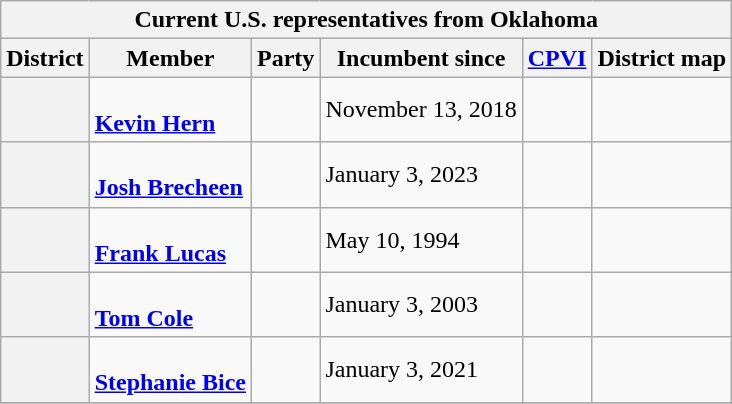<table class="wikitable sortable">
<tr>
<th colspan=6>Current U.S. representatives from Oklahoma</th>
</tr>
<tr>
<th>District</th>
<th>Member<br></th>
<th>Party</th>
<th data-sort-type="date">Incumbent since</th>
<th data-sort-type="number"><a href='#'>CPVI</a><br></th>
<th class="unsortable">District map</th>
</tr>
<tr>
<th></th>
<td data-sort-value="Hern, Kevin"><br><strong><a href='#'>Kevin Hern</a></strong><br></td>
<td></td>
<td>November 13, 2018</td>
<td></td>
<td></td>
</tr>
<tr>
<th></th>
<td data-sort-value="Brecheen, Josh"><br><strong><a href='#'>Josh Brecheen</a></strong><br></td>
<td></td>
<td>January 3, 2023</td>
<td></td>
<td></td>
</tr>
<tr>
<th></th>
<td data-sort-value="Lucas, Frank"><br><strong><a href='#'>Frank Lucas</a></strong><br></td>
<td></td>
<td>May 10, 1994</td>
<td></td>
<td></td>
</tr>
<tr>
<th></th>
<td data-sort-value="Cole, Tom"><br><strong><a href='#'>Tom Cole</a></strong><br></td>
<td></td>
<td>January 3, 2003</td>
<td></td>
<td></td>
</tr>
<tr>
<th></th>
<td data-sort-value="Bice, Stephanie"><br><strong><a href='#'>Stephanie Bice</a></strong><br></td>
<td></td>
<td>January 3, 2021</td>
<td></td>
<td></td>
</tr>
<tr>
</tr>
</table>
